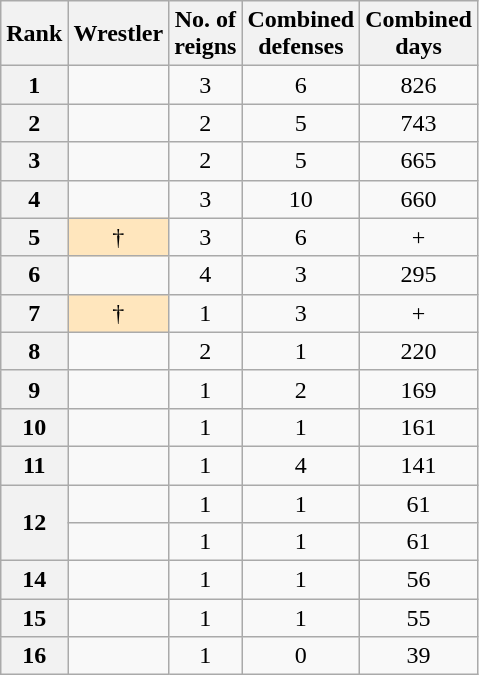<table class="wikitable sortable" style="text-align: center">
<tr>
<th>Rank</th>
<th>Wrestler</th>
<th data-sort-type="number">No. of<br>reigns</th>
<th data-sort-type="number">Combined<br>defenses</th>
<th data-sort-type="number">Combined<br>days</th>
</tr>
<tr>
<th>1</th>
<td></td>
<td>3</td>
<td>6</td>
<td>826</td>
</tr>
<tr>
<th>2</th>
<td></td>
<td>2</td>
<td>5</td>
<td>743</td>
</tr>
<tr>
<th>3</th>
<td></td>
<td>2</td>
<td>5</td>
<td>665</td>
</tr>
<tr>
<th>4</th>
<td></td>
<td>3</td>
<td>10</td>
<td>660</td>
</tr>
<tr>
<th>5</th>
<td style="background-color:#FFE6BD"> †</td>
<td>3</td>
<td>6</td>
<td>+</td>
</tr>
<tr>
<th>6</th>
<td></td>
<td>4</td>
<td>3</td>
<td>295</td>
</tr>
<tr>
<th>7</th>
<td style="background-color:#FFE6BD"> †</td>
<td>1</td>
<td>3</td>
<td>+</td>
</tr>
<tr>
<th>8</th>
<td></td>
<td>2</td>
<td>1</td>
<td>220</td>
</tr>
<tr>
<th>9</th>
<td></td>
<td>1</td>
<td>2</td>
<td>169</td>
</tr>
<tr>
<th>10</th>
<td></td>
<td>1</td>
<td>1</td>
<td>161</td>
</tr>
<tr>
<th>11</th>
<td></td>
<td>1</td>
<td>4</td>
<td>141</td>
</tr>
<tr>
<th rowspan=2>12</th>
<td></td>
<td>1</td>
<td>1</td>
<td>61</td>
</tr>
<tr>
<td></td>
<td>1</td>
<td>1</td>
<td>61</td>
</tr>
<tr>
<th>14</th>
<td></td>
<td>1</td>
<td>1</td>
<td>56</td>
</tr>
<tr>
<th>15</th>
<td></td>
<td>1</td>
<td>1</td>
<td>55</td>
</tr>
<tr>
<th>16</th>
<td></td>
<td>1</td>
<td>0</td>
<td>39</td>
</tr>
</table>
